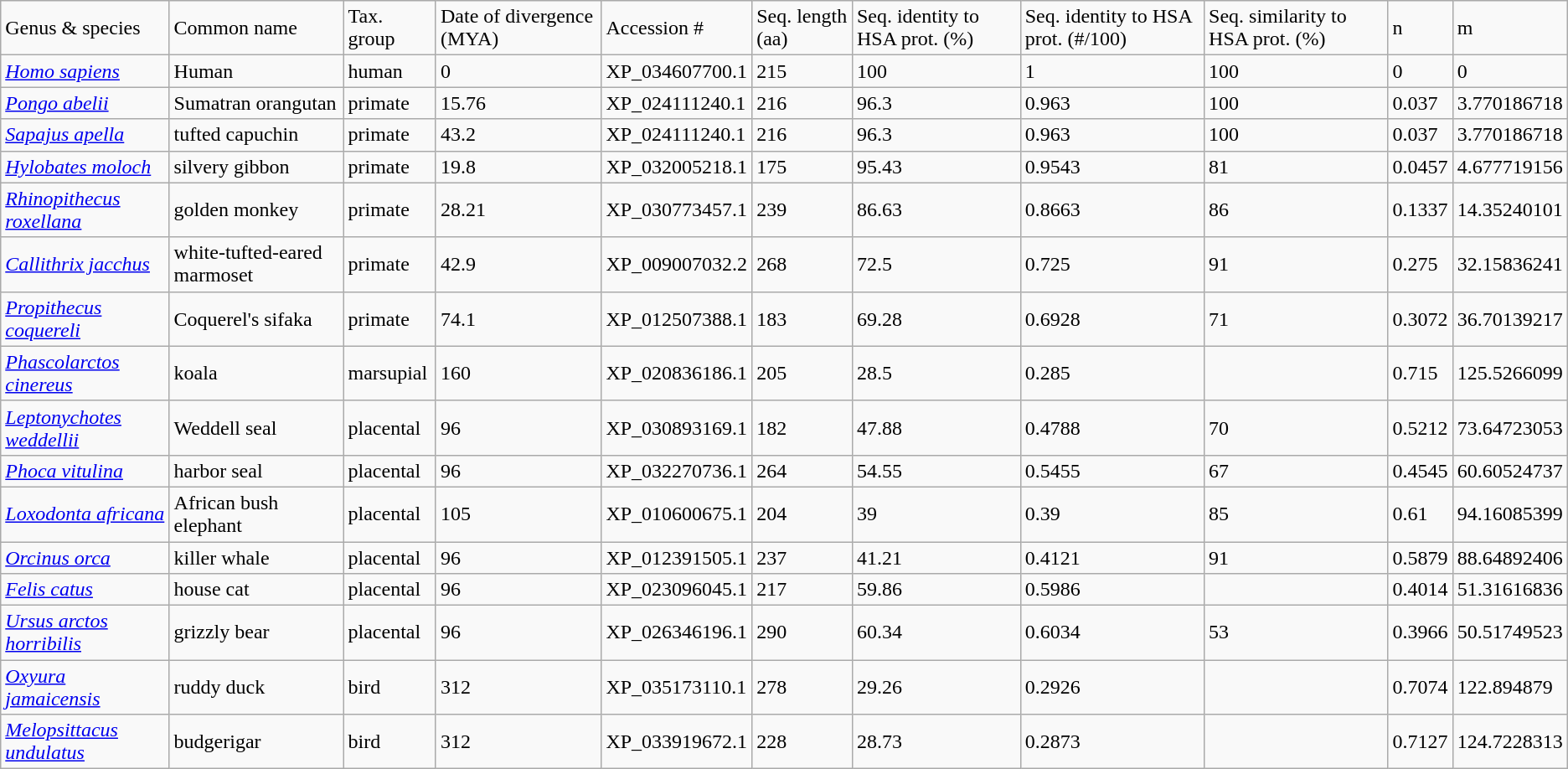<table class="wikitable">
<tr>
<td>Genus & species</td>
<td>Common name</td>
<td>Tax. group</td>
<td>Date of divergence (MYA)</td>
<td>Accession #</td>
<td>Seq. length (aa)</td>
<td>Seq. identity to HSA prot. (%)</td>
<td>Seq. identity to HSA prot. (#/100)</td>
<td>Seq. similarity to HSA prot. (%)</td>
<td>n</td>
<td>m</td>
</tr>
<tr>
<td><em><a href='#'>Homo sapiens</a></em></td>
<td>Human</td>
<td>human</td>
<td>0</td>
<td>XP_034607700.1</td>
<td>215</td>
<td>100</td>
<td>1</td>
<td>100</td>
<td>0</td>
<td>0</td>
</tr>
<tr>
<td><em><a href='#'>Pongo abelii</a></em></td>
<td>Sumatran orangutan</td>
<td>primate</td>
<td>15.76</td>
<td>XP_024111240.1</td>
<td>216</td>
<td>96.3</td>
<td>0.963</td>
<td>100</td>
<td>0.037</td>
<td>3.770186718</td>
</tr>
<tr>
<td><em><a href='#'>Sapajus apella</a></em></td>
<td>tufted capuchin</td>
<td>primate</td>
<td>43.2</td>
<td>XP_024111240.1</td>
<td>216</td>
<td>96.3</td>
<td>0.963</td>
<td>100</td>
<td>0.037</td>
<td>3.770186718</td>
</tr>
<tr>
<td><em><a href='#'>Hylobates moloch</a></em></td>
<td>silvery gibbon</td>
<td>primate</td>
<td>19.8</td>
<td>XP_032005218.1</td>
<td>175</td>
<td>95.43</td>
<td>0.9543</td>
<td>81</td>
<td>0.0457</td>
<td>4.677719156</td>
</tr>
<tr>
<td><em><a href='#'>Rhinopithecus roxellana</a></em></td>
<td>golden monkey</td>
<td>primate</td>
<td>28.21</td>
<td>XP_030773457.1</td>
<td>239</td>
<td>86.63</td>
<td>0.8663</td>
<td>86</td>
<td>0.1337</td>
<td>14.35240101</td>
</tr>
<tr>
<td><em><a href='#'>Callithrix jacchus</a></em></td>
<td>white-tufted-eared marmoset</td>
<td>primate</td>
<td>42.9</td>
<td>XP_009007032.2</td>
<td>268</td>
<td>72.5</td>
<td>0.725</td>
<td>91</td>
<td>0.275</td>
<td>32.15836241</td>
</tr>
<tr>
<td><em><a href='#'>Propithecus coquereli</a></em></td>
<td>Coquerel's sifaka</td>
<td>primate</td>
<td>74.1</td>
<td>XP_012507388.1</td>
<td>183</td>
<td>69.28</td>
<td>0.6928</td>
<td>71</td>
<td>0.3072</td>
<td>36.70139217</td>
</tr>
<tr>
<td><em><a href='#'>Phascolarctos cinereus</a></em></td>
<td>koala</td>
<td>marsupial</td>
<td>160</td>
<td>XP_020836186.1</td>
<td>205</td>
<td>28.5</td>
<td>0.285</td>
<td></td>
<td>0.715</td>
<td>125.5266099</td>
</tr>
<tr>
<td><em><a href='#'>Leptonychotes weddellii</a></em></td>
<td>Weddell seal</td>
<td>placental</td>
<td>96</td>
<td>XP_030893169.1</td>
<td>182</td>
<td>47.88</td>
<td>0.4788</td>
<td>70</td>
<td>0.5212</td>
<td>73.64723053</td>
</tr>
<tr>
<td><em><a href='#'>Phoca vitulina</a></em></td>
<td>harbor seal</td>
<td>placental</td>
<td>96</td>
<td>XP_032270736.1</td>
<td>264</td>
<td>54.55</td>
<td>0.5455</td>
<td>67</td>
<td>0.4545</td>
<td>60.60524737</td>
</tr>
<tr>
<td><em><a href='#'>Loxodonta africana</a></em></td>
<td>African bush elephant</td>
<td>placental</td>
<td>105</td>
<td>XP_010600675.1</td>
<td>204</td>
<td>39</td>
<td>0.39</td>
<td>85</td>
<td>0.61</td>
<td>94.16085399</td>
</tr>
<tr>
<td><em><a href='#'>Orcinus orca</a></em></td>
<td>killer whale</td>
<td>placental</td>
<td>96</td>
<td>XP_012391505.1</td>
<td>237</td>
<td>41.21</td>
<td>0.4121</td>
<td>91</td>
<td>0.5879</td>
<td>88.64892406</td>
</tr>
<tr>
<td><em><a href='#'>Felis catus</a></em></td>
<td>house cat</td>
<td>placental</td>
<td>96</td>
<td>XP_023096045.1</td>
<td>217</td>
<td>59.86</td>
<td>0.5986</td>
<td></td>
<td>0.4014</td>
<td>51.31616836</td>
</tr>
<tr>
<td><em><a href='#'>Ursus arctos horribilis</a></em></td>
<td>grizzly bear</td>
<td>placental</td>
<td>96</td>
<td>XP_026346196.1</td>
<td>290</td>
<td>60.34</td>
<td>0.6034</td>
<td>53</td>
<td>0.3966</td>
<td>50.51749523</td>
</tr>
<tr>
<td><em><a href='#'>Oxyura jamaicensis</a></em></td>
<td>ruddy duck</td>
<td>bird</td>
<td>312</td>
<td>XP_035173110.1</td>
<td>278</td>
<td>29.26</td>
<td>0.2926</td>
<td></td>
<td>0.7074</td>
<td>122.894879</td>
</tr>
<tr>
<td><em><a href='#'>Melopsittacus undulatus</a></em></td>
<td>budgerigar</td>
<td>bird</td>
<td>312</td>
<td>XP_033919672.1</td>
<td>228</td>
<td>28.73</td>
<td>0.2873</td>
<td></td>
<td>0.7127</td>
<td>124.7228313</td>
</tr>
</table>
